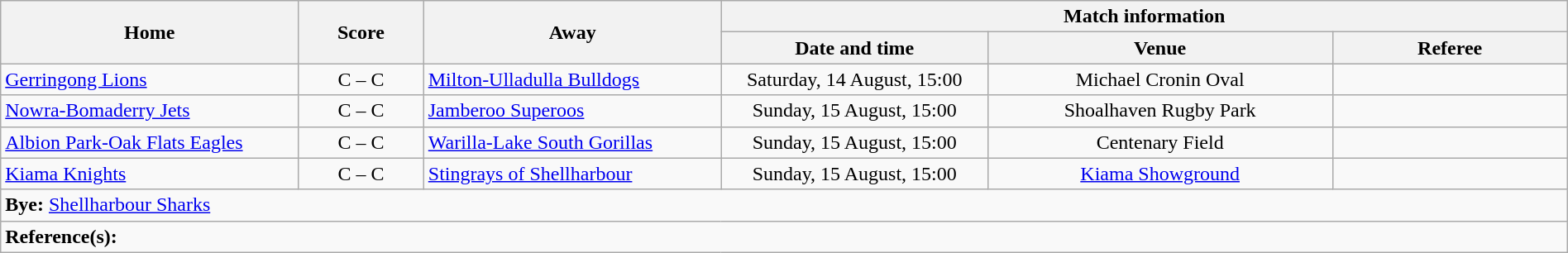<table class="wikitable" width="100% text-align:center;">
<tr>
<th rowspan="2" width="19%">Home</th>
<th rowspan="2" width="8%">Score</th>
<th rowspan="2" width="19%">Away</th>
<th colspan="3">Match information</th>
</tr>
<tr bgcolor="#CCCCCC">
<th width="17%">Date and time</th>
<th width="22%">Venue</th>
<th>Referee</th>
</tr>
<tr>
<td> <a href='#'>Gerringong Lions</a></td>
<td style="text-align:center;">C – C</td>
<td> <a href='#'>Milton-Ulladulla Bulldogs</a></td>
<td style="text-align:center;">Saturday, 14 August, 15:00</td>
<td style="text-align:center;">Michael Cronin Oval</td>
<td style="text-align:center;"></td>
</tr>
<tr>
<td> <a href='#'>Nowra-Bomaderry Jets</a></td>
<td style="text-align:center;">C – C</td>
<td> <a href='#'>Jamberoo Superoos</a></td>
<td style="text-align:center;">Sunday, 15 August, 15:00</td>
<td style="text-align:center;">Shoalhaven Rugby Park</td>
<td style="text-align:center;"></td>
</tr>
<tr>
<td> <a href='#'>Albion Park-Oak Flats Eagles</a></td>
<td style="text-align:center;">C – C</td>
<td> <a href='#'>Warilla-Lake South Gorillas</a></td>
<td style="text-align:center;">Sunday, 15 August, 15:00</td>
<td style="text-align:center;">Centenary Field</td>
<td style="text-align:center;"></td>
</tr>
<tr>
<td> <a href='#'>Kiama Knights</a></td>
<td style="text-align:center;">C – C</td>
<td> <a href='#'>Stingrays of Shellharbour</a></td>
<td style="text-align:center;">Sunday, 15 August, 15:00</td>
<td style="text-align:center;"><a href='#'>Kiama Showground</a></td>
<td style="text-align:center;"></td>
</tr>
<tr>
<td colspan="6" align="centre"><strong>Bye:</strong>  <a href='#'>Shellharbour Sharks</a></td>
</tr>
<tr>
<td colspan="6"><strong>Reference(s):</strong></td>
</tr>
</table>
